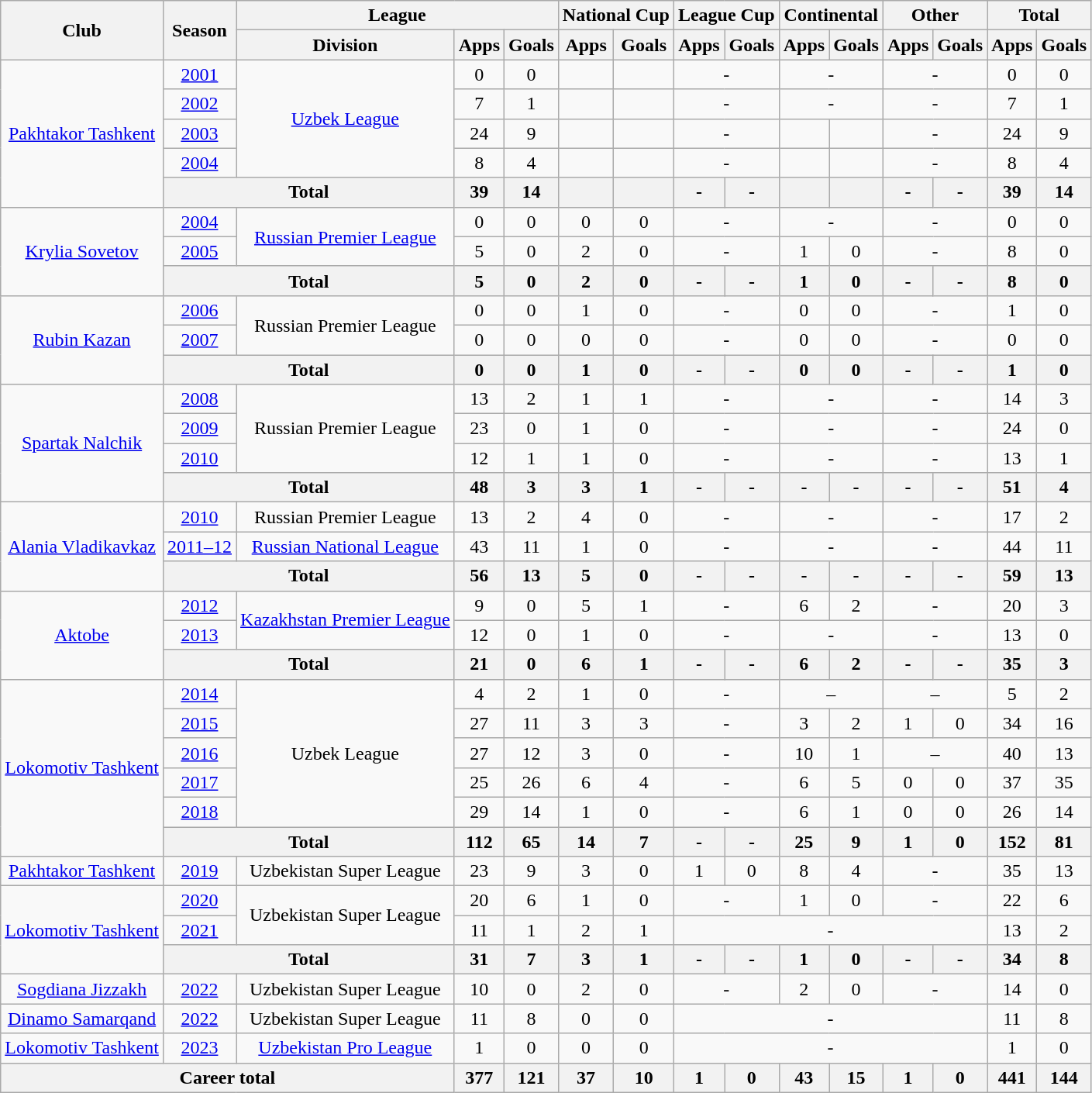<table class="wikitable" style="text-align: center;">
<tr>
<th rowspan="2">Club</th>
<th rowspan="2">Season</th>
<th colspan="3">League</th>
<th colspan="2">National Cup</th>
<th colspan="2">League Cup</th>
<th colspan="2">Continental</th>
<th colspan="2">Other</th>
<th colspan="2">Total</th>
</tr>
<tr>
<th>Division</th>
<th>Apps</th>
<th>Goals</th>
<th>Apps</th>
<th>Goals</th>
<th>Apps</th>
<th>Goals</th>
<th>Apps</th>
<th>Goals</th>
<th>Apps</th>
<th>Goals</th>
<th>Apps</th>
<th>Goals</th>
</tr>
<tr>
<td rowspan="5" valign="center"><a href='#'>Pakhtakor Tashkent</a></td>
<td><a href='#'>2001</a></td>
<td rowspan="4" valign="center"><a href='#'>Uzbek League</a></td>
<td>0</td>
<td>0</td>
<td></td>
<td></td>
<td colspan="2">-</td>
<td colspan="2">-</td>
<td colspan="2">-</td>
<td>0</td>
<td>0</td>
</tr>
<tr>
<td><a href='#'>2002</a></td>
<td>7</td>
<td>1</td>
<td></td>
<td></td>
<td colspan="2">-</td>
<td colspan="2">-</td>
<td colspan="2">-</td>
<td>7</td>
<td>1</td>
</tr>
<tr>
<td><a href='#'>2003</a></td>
<td>24</td>
<td>9</td>
<td></td>
<td></td>
<td colspan="2">-</td>
<td></td>
<td></td>
<td colspan="2">-</td>
<td>24</td>
<td>9</td>
</tr>
<tr>
<td><a href='#'>2004</a></td>
<td>8</td>
<td>4</td>
<td></td>
<td></td>
<td colspan="2">-</td>
<td></td>
<td></td>
<td colspan="2">-</td>
<td>8</td>
<td>4</td>
</tr>
<tr>
<th colspan="2">Total</th>
<th>39</th>
<th>14</th>
<th></th>
<th></th>
<th>-</th>
<th>-</th>
<th></th>
<th></th>
<th>-</th>
<th>-</th>
<th>39</th>
<th>14</th>
</tr>
<tr>
<td rowspan="3" valign="center"><a href='#'>Krylia Sovetov</a></td>
<td><a href='#'>2004</a></td>
<td rowspan="2" valign="center"><a href='#'>Russian Premier League</a></td>
<td>0</td>
<td>0</td>
<td>0</td>
<td>0</td>
<td colspan="2">-</td>
<td colspan="2">-</td>
<td colspan="2">-</td>
<td>0</td>
<td>0</td>
</tr>
<tr>
<td><a href='#'>2005</a></td>
<td>5</td>
<td>0</td>
<td>2</td>
<td>0</td>
<td colspan="2">-</td>
<td>1</td>
<td>0</td>
<td colspan="2">-</td>
<td>8</td>
<td>0</td>
</tr>
<tr>
<th colspan="2">Total</th>
<th>5</th>
<th>0</th>
<th>2</th>
<th>0</th>
<th>-</th>
<th>-</th>
<th>1</th>
<th>0</th>
<th>-</th>
<th>-</th>
<th>8</th>
<th>0</th>
</tr>
<tr>
<td rowspan="3" valign="center"><a href='#'>Rubin Kazan</a></td>
<td><a href='#'>2006</a></td>
<td rowspan="2" valign="center">Russian Premier League</td>
<td>0</td>
<td>0</td>
<td>1</td>
<td>0</td>
<td colspan="2">-</td>
<td>0</td>
<td>0</td>
<td colspan="2">-</td>
<td>1</td>
<td>0</td>
</tr>
<tr>
<td><a href='#'>2007</a></td>
<td>0</td>
<td>0</td>
<td>0</td>
<td>0</td>
<td colspan="2">-</td>
<td>0</td>
<td>0</td>
<td colspan="2">-</td>
<td>0</td>
<td>0</td>
</tr>
<tr>
<th colspan="2">Total</th>
<th>0</th>
<th>0</th>
<th>1</th>
<th>0</th>
<th>-</th>
<th>-</th>
<th>0</th>
<th>0</th>
<th>-</th>
<th>-</th>
<th>1</th>
<th>0</th>
</tr>
<tr>
<td rowspan="4" valign="center"><a href='#'>Spartak Nalchik</a></td>
<td><a href='#'>2008</a></td>
<td rowspan="3" valign="center">Russian Premier League</td>
<td>13</td>
<td>2</td>
<td>1</td>
<td>1</td>
<td colspan="2">-</td>
<td colspan="2">-</td>
<td colspan="2">-</td>
<td>14</td>
<td>3</td>
</tr>
<tr>
<td><a href='#'>2009</a></td>
<td>23</td>
<td>0</td>
<td>1</td>
<td>0</td>
<td colspan="2">-</td>
<td colspan="2">-</td>
<td colspan="2">-</td>
<td>24</td>
<td>0</td>
</tr>
<tr>
<td><a href='#'>2010</a></td>
<td>12</td>
<td>1</td>
<td>1</td>
<td>0</td>
<td colspan="2">-</td>
<td colspan="2">-</td>
<td colspan="2">-</td>
<td>13</td>
<td>1</td>
</tr>
<tr>
<th colspan="2">Total</th>
<th>48</th>
<th>3</th>
<th>3</th>
<th>1</th>
<th>-</th>
<th>-</th>
<th>-</th>
<th>-</th>
<th>-</th>
<th>-</th>
<th>51</th>
<th>4</th>
</tr>
<tr>
<td rowspan="3" valign="center"><a href='#'>Alania Vladikavkaz</a></td>
<td><a href='#'>2010</a></td>
<td rowspan="1" valign="center">Russian Premier League</td>
<td>13</td>
<td>2</td>
<td>4</td>
<td>0</td>
<td colspan="2">-</td>
<td colspan="2">-</td>
<td colspan="2">-</td>
<td>17</td>
<td>2</td>
</tr>
<tr>
<td><a href='#'>2011–12</a></td>
<td rowspan="1" valign="center"><a href='#'>Russian National League</a></td>
<td>43</td>
<td>11</td>
<td>1</td>
<td>0</td>
<td colspan="2">-</td>
<td colspan="2">-</td>
<td colspan="2">-</td>
<td>44</td>
<td>11</td>
</tr>
<tr>
<th colspan="2">Total</th>
<th>56</th>
<th>13</th>
<th>5</th>
<th>0</th>
<th>-</th>
<th>-</th>
<th>-</th>
<th>-</th>
<th>-</th>
<th>-</th>
<th>59</th>
<th>13</th>
</tr>
<tr>
<td rowspan="3" valign="center"><a href='#'>Aktobe</a></td>
<td><a href='#'>2012</a></td>
<td rowspan="2" valign="center"><a href='#'>Kazakhstan Premier League</a></td>
<td>9</td>
<td>0</td>
<td>5</td>
<td>1</td>
<td colspan="2">-</td>
<td>6</td>
<td>2</td>
<td colspan="2">-</td>
<td>20</td>
<td>3</td>
</tr>
<tr>
<td><a href='#'>2013</a></td>
<td>12</td>
<td>0</td>
<td>1</td>
<td>0</td>
<td colspan="2">-</td>
<td colspan="2">-</td>
<td colspan="2">-</td>
<td>13</td>
<td>0</td>
</tr>
<tr>
<th colspan="2">Total</th>
<th>21</th>
<th>0</th>
<th>6</th>
<th>1</th>
<th>-</th>
<th>-</th>
<th>6</th>
<th>2</th>
<th>-</th>
<th>-</th>
<th>35</th>
<th>3</th>
</tr>
<tr>
<td rowspan="6" valign="center"><a href='#'>Lokomotiv Tashkent</a></td>
<td><a href='#'>2014</a></td>
<td rowspan="5" valign="center">Uzbek League</td>
<td>4</td>
<td>2</td>
<td>1</td>
<td>0</td>
<td colspan="2">-</td>
<td colspan="2">–</td>
<td colspan="2">–</td>
<td>5</td>
<td>2</td>
</tr>
<tr>
<td><a href='#'>2015</a></td>
<td>27</td>
<td>11</td>
<td>3</td>
<td>3</td>
<td colspan="2">-</td>
<td>3</td>
<td>2</td>
<td>1</td>
<td>0</td>
<td>34</td>
<td>16</td>
</tr>
<tr>
<td><a href='#'>2016</a></td>
<td>27</td>
<td>12</td>
<td>3</td>
<td>0</td>
<td colspan="2">-</td>
<td>10</td>
<td>1</td>
<td colspan="2">–</td>
<td>40</td>
<td>13</td>
</tr>
<tr>
<td><a href='#'>2017</a></td>
<td>25</td>
<td>26</td>
<td>6</td>
<td>4</td>
<td colspan="2">-</td>
<td>6</td>
<td>5</td>
<td>0</td>
<td>0</td>
<td>37</td>
<td>35</td>
</tr>
<tr>
<td><a href='#'>2018</a></td>
<td>29</td>
<td>14</td>
<td>1</td>
<td>0</td>
<td colspan="2">-</td>
<td>6</td>
<td>1</td>
<td>0</td>
<td>0</td>
<td>26</td>
<td>14</td>
</tr>
<tr>
<th colspan="2">Total</th>
<th>112</th>
<th>65</th>
<th>14</th>
<th>7</th>
<th>-</th>
<th>-</th>
<th>25</th>
<th>9</th>
<th>1</th>
<th>0</th>
<th>152</th>
<th>81</th>
</tr>
<tr>
<td><a href='#'>Pakhtakor Tashkent</a></td>
<td><a href='#'>2019</a></td>
<td>Uzbekistan Super League</td>
<td>23</td>
<td>9</td>
<td>3</td>
<td>0</td>
<td>1</td>
<td>0</td>
<td>8</td>
<td>4</td>
<td colspan="2">-</td>
<td>35</td>
<td>13</td>
</tr>
<tr>
<td rowspan="3" valign="center"><a href='#'>Lokomotiv Tashkent</a></td>
<td><a href='#'>2020</a></td>
<td rowspan="2" valign="center">Uzbekistan Super League</td>
<td>20</td>
<td>6</td>
<td>1</td>
<td>0</td>
<td colspan="2">-</td>
<td>1</td>
<td>0</td>
<td colspan="2">-</td>
<td>22</td>
<td>6</td>
</tr>
<tr>
<td><a href='#'>2021</a></td>
<td>11</td>
<td>1</td>
<td>2</td>
<td>1</td>
<td colspan="6">-</td>
<td>13</td>
<td>2</td>
</tr>
<tr>
<th colspan="2">Total</th>
<th>31</th>
<th>7</th>
<th>3</th>
<th>1</th>
<th>-</th>
<th>-</th>
<th>1</th>
<th>0</th>
<th>-</th>
<th>-</th>
<th>34</th>
<th>8</th>
</tr>
<tr>
<td><a href='#'>Sogdiana Jizzakh</a></td>
<td><a href='#'>2022</a></td>
<td>Uzbekistan Super League</td>
<td>10</td>
<td>0</td>
<td>2</td>
<td>0</td>
<td colspan="2">-</td>
<td>2</td>
<td>0</td>
<td colspan="2">-</td>
<td>14</td>
<td>0</td>
</tr>
<tr>
<td><a href='#'>Dinamo Samarqand</a></td>
<td><a href='#'>2022</a></td>
<td>Uzbekistan Super League</td>
<td>11</td>
<td>8</td>
<td>0</td>
<td>0</td>
<td colspan="6">-</td>
<td>11</td>
<td>8</td>
</tr>
<tr>
<td><a href='#'>Lokomotiv Tashkent</a></td>
<td><a href='#'>2023</a></td>
<td><a href='#'>Uzbekistan Pro League</a></td>
<td>1</td>
<td>0</td>
<td>0</td>
<td>0</td>
<td colspan="6">-</td>
<td>1</td>
<td>0</td>
</tr>
<tr>
<th colspan="3">Career total</th>
<th>377</th>
<th>121</th>
<th>37</th>
<th>10</th>
<th>1</th>
<th>0</th>
<th>43</th>
<th>15</th>
<th>1</th>
<th>0</th>
<th>441</th>
<th>144</th>
</tr>
</table>
